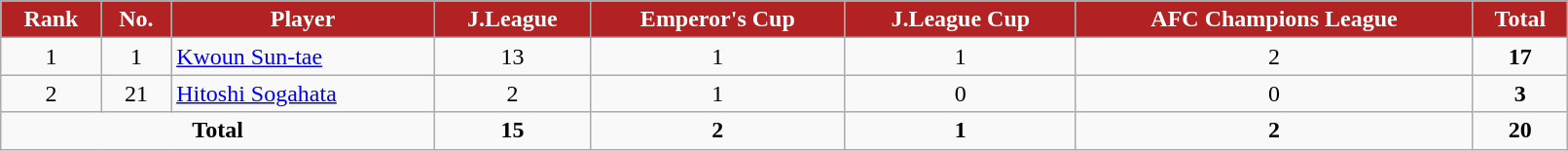<table class="wikitable sortable" style="text-align:center;width:85%;">
<tr>
<th style=" background:firebrick; color:#fff;">Rank</th>
<th style="background:firebrick; color:#fff;">No.</th>
<th style="background:firebrick; color:#fff;">Player</th>
<th style="background:firebrick; color:#fff;">J.League</th>
<th style="background:firebrick; color:#fff;">Emperor's Cup</th>
<th style="background:firebrick; color:#fff;">J.League Cup</th>
<th style="background:firebrick; color:#fff;">AFC Champions League</th>
<th style="background:firebrick; color:#fff;">Total</th>
</tr>
<tr>
<td>1</td>
<td>1</td>
<td align=left> <a href='#'>Kwoun Sun-tae</a></td>
<td>13</td>
<td>1</td>
<td>1</td>
<td>2</td>
<td><strong>17</strong></td>
</tr>
<tr>
<td>2</td>
<td>21</td>
<td align=left> <a href='#'>Hitoshi Sogahata</a></td>
<td>2</td>
<td>1</td>
<td>0</td>
<td>0</td>
<td><strong>3</strong></td>
</tr>
<tr>
<td colspan=3><strong>Total</strong></td>
<td><strong>15</strong></td>
<td><strong>2</strong></td>
<td><strong>1</strong></td>
<td><strong>2</strong></td>
<td><strong>20</strong></td>
</tr>
</table>
